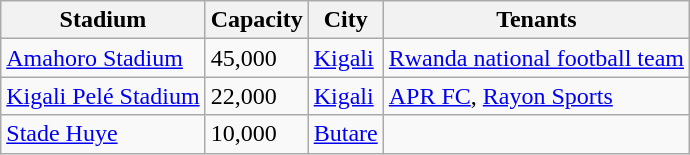<table class="wikitable sortable">
<tr>
<th>Stadium</th>
<th>Capacity</th>
<th>City</th>
<th>Tenants</th>
</tr>
<tr>
<td><a href='#'>Amahoro Stadium</a></td>
<td>45,000</td>
<td><a href='#'>Kigali</a></td>
<td><a href='#'>Rwanda national football team</a></td>
</tr>
<tr>
<td><a href='#'>Kigali Pelé Stadium</a></td>
<td>22,000</td>
<td><a href='#'>Kigali</a></td>
<td><a href='#'>APR FC</a>, <a href='#'>Rayon Sports</a></td>
</tr>
<tr>
<td><a href='#'>Stade Huye</a></td>
<td>10,000</td>
<td><a href='#'>Butare</a></td>
<td></td>
</tr>
</table>
